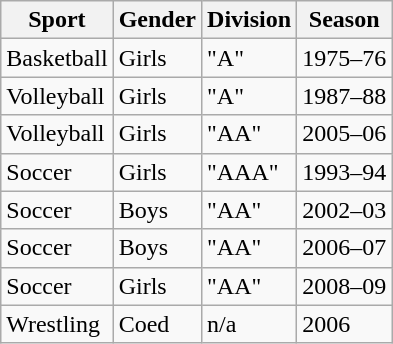<table class="wikitable" border="1">
<tr>
<th>Sport</th>
<th>Gender</th>
<th>Division</th>
<th>Season</th>
</tr>
<tr>
<td>Basketball</td>
<td>Girls</td>
<td>"A"</td>
<td>1975–76</td>
</tr>
<tr>
<td>Volleyball</td>
<td>Girls</td>
<td>"A"</td>
<td>1987–88</td>
</tr>
<tr>
<td>Volleyball</td>
<td>Girls</td>
<td>"AA"</td>
<td>2005–06</td>
</tr>
<tr>
<td>Soccer</td>
<td>Girls</td>
<td>"AAA"</td>
<td>1993–94</td>
</tr>
<tr>
<td>Soccer</td>
<td>Boys</td>
<td>"AA"</td>
<td>2002–03</td>
</tr>
<tr>
<td>Soccer</td>
<td>Boys</td>
<td>"AA"</td>
<td>2006–07</td>
</tr>
<tr>
<td>Soccer</td>
<td>Girls</td>
<td>"AA"</td>
<td>2008–09</td>
</tr>
<tr>
<td>Wrestling</td>
<td>Coed</td>
<td>n/a</td>
<td>2006</td>
</tr>
</table>
